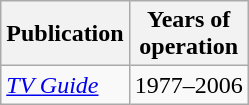<table class="wikitable">
<tr>
<th>Publication</th>
<th>Years of<br>operation</th>
</tr>
<tr>
<td><em><a href='#'>TV Guide</a></em></td>
<td>1977–2006</td>
</tr>
</table>
